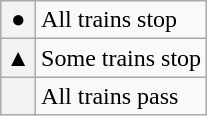<table class="wikitable">
<tr>
<th>●</th>
<td>All trains stop</td>
</tr>
<tr>
<th>▲</th>
<td>Some trains stop</td>
</tr>
<tr>
<th></th>
<td>All trains pass</td>
</tr>
</table>
